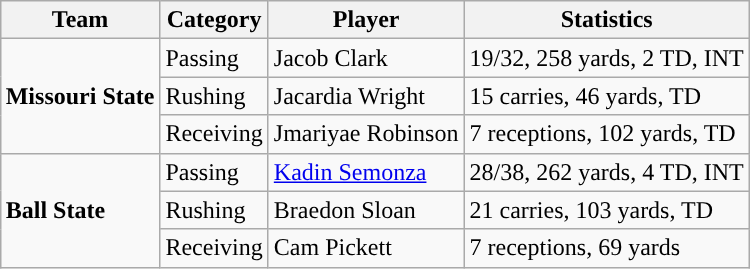<table class="wikitable" style="float: right;">
<tr>
<th>Team</th>
<th>Category</th>
<th>Player</th>
<th>Statistics</th>
</tr>
<tr>
<td rowspan=3><strong>Missouri State</strong></td>
<td>Passing</td>
<td>Jacob Clark</td>
<td>19/32, 258 yards, 2 TD, INT</td>
</tr>
<tr>
<td>Rushing</td>
<td>Jacardia Wright</td>
<td>15 carries, 46 yards, TD</td>
</tr>
<tr>
<td>Receiving</td>
<td>Jmariyae Robinson</td>
<td>7 receptions, 102 yards, TD</td>
</tr>
<tr>
<td rowspan=3><strong>Ball State</strong></td>
<td>Passing</td>
<td><a href='#'>Kadin Semonza</a></td>
<td>28/38, 262 yards, 4 TD, INT</td>
</tr>
<tr>
<td>Rushing</td>
<td>Braedon Sloan</td>
<td>21 carries, 103 yards, TD</td>
</tr>
<tr>
<td>Receiving</td>
<td>Cam Pickett</td>
<td>7 receptions, 69 yards</td>
</tr>
</table>
